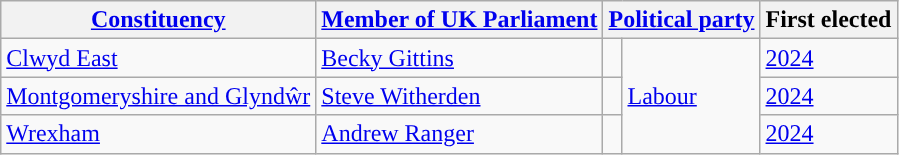<table class="wikitable sortable">
<tr>
<th><a href='#'>Constituency</a></th>
<th><a href='#'>Member of UK Parliament</a></th>
<th colspan="2" style="vertical-align:top;"><a href='#'>Political party</a></th>
<th>First elected</th>
</tr>
<tr>
<td><a href='#'>Clwyd East</a></td>
<td><a href='#'>Becky Gittins</a></td>
<td style="color:inherit;background:"></td>
<td rowspan="3"><a href='#'>Labour</a></td>
<td><a href='#'>2024</a></td>
</tr>
<tr>
<td><a href='#'>Montgomeryshire and Glyndŵr</a></td>
<td><a href='#'>Steve Witherden</a></td>
<td style="color:inherit;background:"></td>
<td><a href='#'>2024</a></td>
</tr>
<tr>
<td><a href='#'>Wrexham</a></td>
<td><a href='#'>Andrew Ranger</a></td>
<td style="color:inherit;background:"></td>
<td><a href='#'>2024</a></td>
</tr>
</table>
